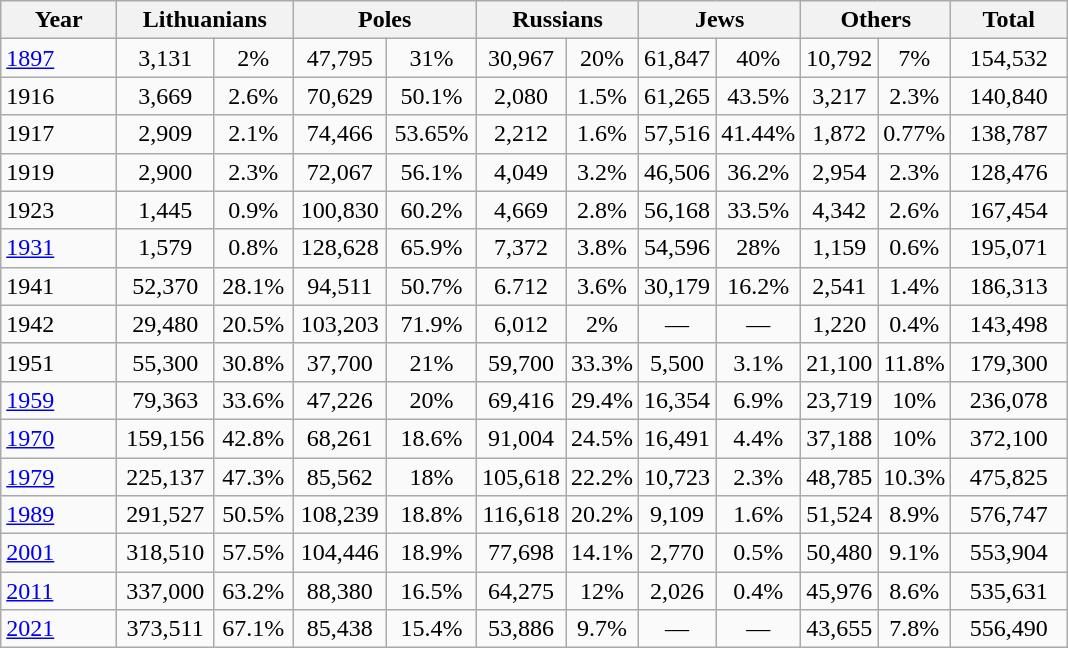<table class="wikitable" style="text-align:center; border:1px solid black; background:#fafafa;">
<tr>
<th scope="col" style="width:70px;">Year</th>
<th colspan="2" scope="col" style="width:110px;">Lithuanians</th>
<th colspan="2" scope="col" style="width:115px;">Poles</th>
<th colspan="2" scope="col" style="width:100px;">Russians</th>
<th colspan="2" scope="col" style="width:90px;">Jews</th>
<th colspan="2" scope="col" style="width:90px;">Others</th>
<th scope="col" style="width:70px;">Total</th>
</tr>
<tr>
<td style="text-align:left;"><a href='#'>1897</a></td>
<td>3,131</td>
<td>2%</td>
<td>47,795</td>
<td>31%</td>
<td>30,967</td>
<td>20%</td>
<td>61,847</td>
<td>40%</td>
<td>10,792</td>
<td>7%</td>
<td>154,532</td>
</tr>
<tr>
<td style="text-align:left;">1916</td>
<td> 3,669</td>
<td>2.6%</td>
<td> 70,629</td>
<td>50.1%</td>
<td> 2,080</td>
<td>1.5%</td>
<td> 61,265</td>
<td>43.5%</td>
<td> 3,217</td>
<td>2.3%</td>
<td> 140,840</td>
</tr>
<tr>
<td style="text-align:left;">1917</td>
<td> 2,909</td>
<td>2.1%</td>
<td> 74,466</td>
<td>53.65%</td>
<td> 2,212</td>
<td>1.6%</td>
<td> 57,516</td>
<td>41.44%</td>
<td> 1,872</td>
<td>0.77%</td>
<td> 138,787</td>
</tr>
<tr>
<td style="text-align:left;">1919</td>
<td> 2,900</td>
<td>2.3%</td>
<td> 72,067</td>
<td>56.1%</td>
<td> 4,049</td>
<td>3.2%</td>
<td> 46,506</td>
<td>36.2%</td>
<td> 2,954</td>
<td>2.3%</td>
<td> 128,476</td>
</tr>
<tr>
<td style="text-align:left;">1923</td>
<td> 1,445</td>
<td>0.9%</td>
<td> 100,830</td>
<td>60.2%</td>
<td> 4,669</td>
<td>2.8%</td>
<td> 56,168</td>
<td>33.5%</td>
<td> 4,342</td>
<td>2.6%</td>
<td> 167,454</td>
</tr>
<tr>
<td style="text-align:left;"><a href='#'>1931</a></td>
<td> 1,579</td>
<td>0.8%</td>
<td> 128,628</td>
<td>65.9%</td>
<td> 7,372</td>
<td>3.8%</td>
<td> 54,596</td>
<td>28%</td>
<td> 1,159</td>
<td>0.6%</td>
<td> 195,071</td>
</tr>
<tr>
<td style="text-align:left;">1941</td>
<td> 52,370</td>
<td>28.1%</td>
<td> 94,511</td>
<td>50.7%</td>
<td> 6.712</td>
<td>3.6%</td>
<td> 30,179</td>
<td>16.2%</td>
<td> 2,541</td>
<td>1.4%</td>
<td> 186,313</td>
</tr>
<tr>
<td style="text-align:left;">1942</td>
<td> 29,480</td>
<td>20.5%</td>
<td> 103,203</td>
<td>71.9%</td>
<td> 6,012</td>
<td>2%</td>
<td>—</td>
<td>—</td>
<td> 1,220</td>
<td>0.4%</td>
<td> 143,498</td>
</tr>
<tr>
<td style="text-align:left;">1951</td>
<td> 55,300</td>
<td>30.8%</td>
<td> 37,700</td>
<td>21%</td>
<td> 59,700</td>
<td>33.3%</td>
<td> 5,500</td>
<td>3.1%</td>
<td> 21,100</td>
<td>11.8%</td>
<td> 179,300</td>
</tr>
<tr>
<td style="text-align:left;"><a href='#'>1959</a></td>
<td> 79,363</td>
<td>33.6%</td>
<td> 47,226</td>
<td>20%</td>
<td> 69,416</td>
<td>29.4%</td>
<td> 16,354</td>
<td>6.9%</td>
<td> 23,719</td>
<td>10%</td>
<td> 236,078</td>
</tr>
<tr>
<td style="text-align:left;"><a href='#'>1970</a></td>
<td> 159,156</td>
<td>42.8%</td>
<td> 68,261</td>
<td>18.6%</td>
<td> 91,004</td>
<td>24.5%</td>
<td> 16,491</td>
<td>4.4%</td>
<td> 37,188</td>
<td>10%</td>
<td> 372,100</td>
</tr>
<tr>
<td style="text-align:left;"><a href='#'>1979</a></td>
<td> 225,137</td>
<td>47.3%</td>
<td> 85,562</td>
<td>18%</td>
<td> 105,618</td>
<td>22.2%</td>
<td> 10,723</td>
<td>2.3%</td>
<td> 48,785</td>
<td>10.3%</td>
<td> 475,825</td>
</tr>
<tr>
<td style="text-align:left;"><a href='#'>1989</a></td>
<td> 291,527</td>
<td>50.5%</td>
<td> 108,239</td>
<td>18.8%</td>
<td> 116,618</td>
<td>20.2%</td>
<td> 9,109</td>
<td>1.6%</td>
<td> 51,524</td>
<td>8.9%</td>
<td> 576,747</td>
</tr>
<tr>
<td style="text-align:left;"><a href='#'>2001</a></td>
<td> 318,510</td>
<td>57.5%</td>
<td> 104,446</td>
<td>18.9%</td>
<td> 77,698</td>
<td>14.1%</td>
<td> 2,770</td>
<td>0.5%</td>
<td> 50,480</td>
<td>9.1%</td>
<td> 553,904</td>
</tr>
<tr>
<td style="text-align:left;"><a href='#'>2011</a></td>
<td> 337,000</td>
<td>63.2%</td>
<td> 88,380</td>
<td>16.5%</td>
<td> 64,275</td>
<td>12%</td>
<td> 2,026</td>
<td>0.4%</td>
<td> 45,976</td>
<td>8.6%</td>
<td> 535,631</td>
</tr>
<tr>
<td style="text-align:left;"><a href='#'>2021</a></td>
<td> 373,511</td>
<td>67.1%</td>
<td> 85,438</td>
<td>15.4%</td>
<td> 53,886</td>
<td>9.7%</td>
<td>—</td>
<td>—</td>
<td> 43,655</td>
<td>7.8%</td>
<td> 556,490</td>
</tr>
</table>
